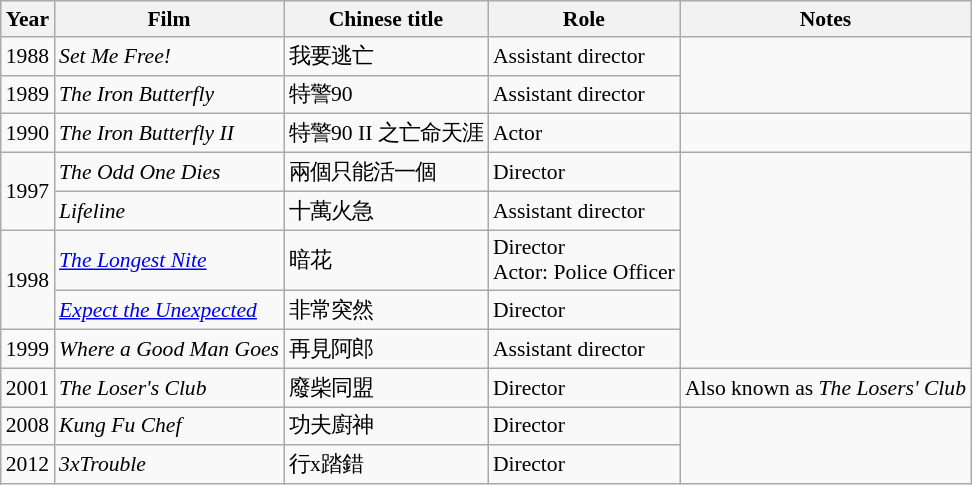<table class="wikitable" style="font-size: 90%;">
<tr>
<th>Year</th>
<th>Film</th>
<th>Chinese title</th>
<th>Role</th>
<th>Notes</th>
</tr>
<tr>
<td rowspan="1">1988</td>
<td><em>Set Me Free!</em></td>
<td>我要逃亡</td>
<td>Assistant director</td>
</tr>
<tr>
<td rowspan="1">1989</td>
<td><em>The Iron Butterfly</em></td>
<td>特警90</td>
<td>Assistant director</td>
</tr>
<tr>
<td rowspan="1">1990</td>
<td><em>The Iron Butterfly II</em></td>
<td>特警90 II 之亡命天涯</td>
<td>Actor</td>
<td></td>
</tr>
<tr>
<td rowspan="2">1997</td>
<td><em>The Odd One Dies</em></td>
<td>兩個只能活一個</td>
<td>Director</td>
</tr>
<tr>
<td><em>Lifeline</em></td>
<td>十萬火急</td>
<td>Assistant director</td>
</tr>
<tr>
<td rowspan="2">1998</td>
<td><em><a href='#'>The Longest Nite</a></em></td>
<td>暗花</td>
<td>Director<br>Actor: Police Officer</td>
</tr>
<tr>
<td><em><a href='#'>Expect the Unexpected</a></em></td>
<td>非常突然</td>
<td>Director</td>
</tr>
<tr>
<td rowspan="1">1999</td>
<td><em>Where a Good Man Goes</em></td>
<td>再見阿郎</td>
<td>Assistant director</td>
</tr>
<tr>
<td rowspan="1">2001</td>
<td><em>The Loser's Club</em></td>
<td>廢柴同盟</td>
<td>Director</td>
<td>Also known as <em>The Losers' Club</em></td>
</tr>
<tr>
<td rowspan="1">2008</td>
<td><em>Kung Fu Chef</em></td>
<td>功夫廚神</td>
<td>Director</td>
</tr>
<tr>
<td rowspan="1">2012</td>
<td><em>3xTrouble</em></td>
<td>行x踏錯</td>
<td>Director</td>
</tr>
</table>
